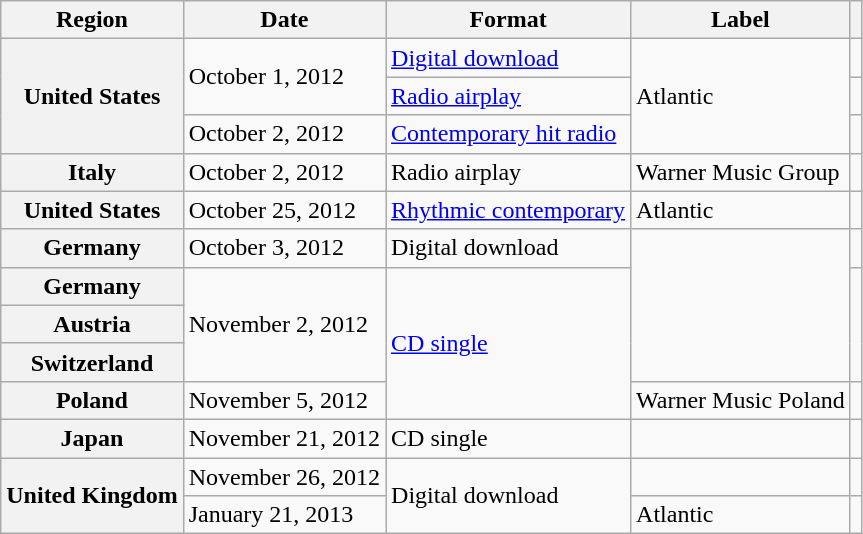<table class="wikitable plainrowheaders">
<tr>
<th scope="col">Region</th>
<th scope="col">Date</th>
<th scope="col">Format</th>
<th scope="col">Label</th>
<th scope="col"></th>
</tr>
<tr>
<th scope="row" rowspan="3">United States</th>
<td rowspan="2">October 1, 2012</td>
<td><a href='#'>Digital download</a></td>
<td rowspan="3">Atlantic</td>
<td align="center"></td>
</tr>
<tr>
<td><a href='#'>Radio airplay</a></td>
<td align="center"></td>
</tr>
<tr>
<td>October 2, 2012</td>
<td><a href='#'>Contemporary hit radio</a></td>
<td align="center"></td>
</tr>
<tr>
<th scope="row">Italy</th>
<td>October 2, 2012</td>
<td>Radio airplay</td>
<td>Warner Music Group</td>
<td align="center"></td>
</tr>
<tr>
<th scope="row">United States</th>
<td>October 25, 2012</td>
<td><a href='#'>Rhythmic contemporary</a></td>
<td>Atlantic</td>
<td align="center"></td>
</tr>
<tr>
<th scope="row">Germany</th>
<td>October 3, 2012</td>
<td>Digital download</td>
<td rowspan="4"></td>
<td align="center"></td>
</tr>
<tr>
<th scope="row">Germany</th>
<td rowspan="3">November 2, 2012</td>
<td rowspan="4"><a href='#'>CD single</a></td>
<td align="center" rowspan="3"></td>
</tr>
<tr>
<th scope="row">Austria</th>
</tr>
<tr>
<th scope="row">Switzerland</th>
</tr>
<tr>
<th scope="row">Poland</th>
<td>November 5, 2012</td>
<td>Warner Music Poland</td>
<td align="center"></td>
</tr>
<tr>
<th scope="row">Japan</th>
<td>November 21, 2012</td>
<td>CD single</td>
<td></td>
<td align="center"></td>
</tr>
<tr>
<th scope="row" rowspan="2">United Kingdom</th>
<td>November 26, 2012</td>
<td rowspan="2">Digital download</td>
<td></td>
<td align="center"></td>
</tr>
<tr>
<td>January 21, 2013</td>
<td>Atlantic</td>
<td align="center"></td>
</tr>
</table>
